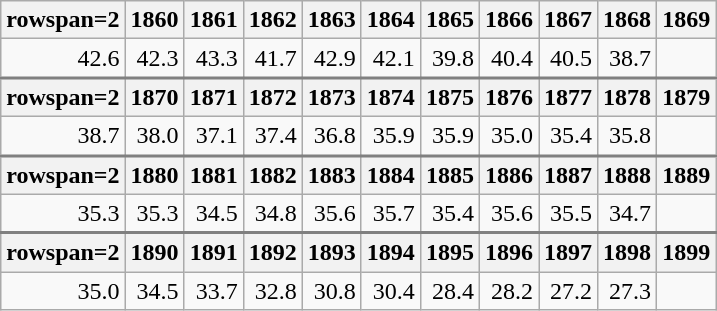<table class="wikitable " style="text-align:right">
<tr>
<th>rowspan=2 </th>
<th>1860</th>
<th>1861</th>
<th>1862</th>
<th>1863</th>
<th>1864</th>
<th>1865</th>
<th>1866</th>
<th>1867</th>
<th>1868</th>
<th>1869</th>
</tr>
<tr>
<td>42.6</td>
<td>42.3</td>
<td>43.3</td>
<td>41.7</td>
<td>42.9</td>
<td>42.1</td>
<td>39.8</td>
<td>40.4</td>
<td>40.5</td>
<td>38.7</td>
</tr>
<tr style="border-top:2px solid gray">
<th>rowspan=2 </th>
<th>1870</th>
<th>1871</th>
<th>1872</th>
<th>1873</th>
<th>1874</th>
<th>1875</th>
<th>1876</th>
<th>1877</th>
<th>1878</th>
<th>1879</th>
</tr>
<tr>
<td>38.7</td>
<td>38.0</td>
<td>37.1</td>
<td>37.4</td>
<td>36.8</td>
<td>35.9</td>
<td>35.9</td>
<td>35.0</td>
<td>35.4</td>
<td>35.8</td>
</tr>
<tr style="border-top:2px solid gray">
<th>rowspan=2 </th>
<th>1880</th>
<th>1881</th>
<th>1882</th>
<th>1883</th>
<th>1884</th>
<th>1885</th>
<th>1886</th>
<th>1887</th>
<th>1888</th>
<th>1889</th>
</tr>
<tr>
<td>35.3</td>
<td>35.3</td>
<td>34.5</td>
<td>34.8</td>
<td>35.6</td>
<td>35.7</td>
<td>35.4</td>
<td>35.6</td>
<td>35.5</td>
<td>34.7</td>
</tr>
<tr style="border-top:2px solid gray">
<th>rowspan=2 </th>
<th>1890</th>
<th>1891</th>
<th>1892</th>
<th>1893</th>
<th>1894</th>
<th>1895</th>
<th>1896</th>
<th>1897</th>
<th>1898</th>
<th>1899</th>
</tr>
<tr>
<td>35.0</td>
<td>34.5</td>
<td>33.7</td>
<td>32.8</td>
<td>30.8</td>
<td>30.4</td>
<td>28.4</td>
<td>28.2</td>
<td>27.2</td>
<td>27.3</td>
</tr>
</table>
